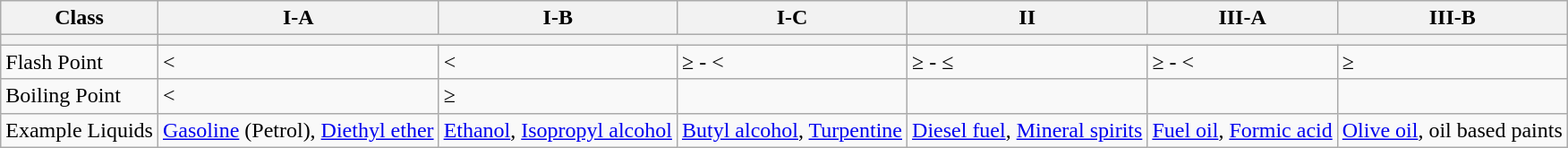<table class="wikitable">
<tr>
<th>Class</th>
<th>I-A</th>
<th>I-B</th>
<th>I-C</th>
<th>II</th>
<th>III-A</th>
<th>III-B</th>
</tr>
<tr>
<th></th>
<th colspan=3></th>
<th ! colspan=3></th>
</tr>
<tr>
<td>Flash Point</td>
<td><</td>
<td><</td>
<td>≥ - <</td>
<td>≥ - ≤</td>
<td>≥ - <</td>
<td>≥</td>
</tr>
<tr>
<td>Boiling Point</td>
<td><</td>
<td>≥</td>
<td></td>
<td></td>
<td></td>
<td></td>
</tr>
<tr>
<td>Example Liquids</td>
<td><a href='#'>Gasoline</a> (Petrol), <a href='#'>Diethyl ether</a></td>
<td><a href='#'>Ethanol</a>, <a href='#'>Isopropyl alcohol</a></td>
<td><a href='#'>Butyl alcohol</a>, <a href='#'>Turpentine</a></td>
<td><a href='#'>Diesel fuel</a>, <a href='#'>Mineral spirits</a></td>
<td><a href='#'>Fuel oil</a>, <a href='#'>Formic acid</a></td>
<td><a href='#'>Olive oil</a>, oil based paints</td>
</tr>
</table>
